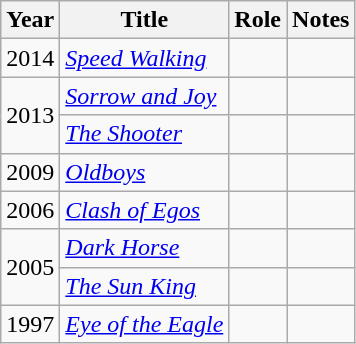<table class="wikitable sortable">
<tr>
<th>Year</th>
<th>Title</th>
<th>Role</th>
<th class="unsortable">Notes</th>
</tr>
<tr>
<td>2014</td>
<td><em><a href='#'>Speed Walking</a></em></td>
<td></td>
<td></td>
</tr>
<tr>
<td rowspan=2>2013</td>
<td><em><a href='#'>Sorrow and Joy</a></em></td>
<td></td>
<td></td>
</tr>
<tr>
<td><em><a href='#'>The Shooter</a></em></td>
<td></td>
<td></td>
</tr>
<tr>
<td>2009</td>
<td><em><a href='#'>Oldboys</a></em></td>
<td></td>
<td></td>
</tr>
<tr>
<td>2006</td>
<td><em><a href='#'>Clash of Egos</a></em></td>
<td></td>
<td></td>
</tr>
<tr>
<td rowspan=2>2005</td>
<td><em><a href='#'>Dark Horse</a></em></td>
<td></td>
<td></td>
</tr>
<tr>
<td><em><a href='#'>The Sun King</a></em></td>
<td></td>
<td></td>
</tr>
<tr>
<td>1997</td>
<td><em><a href='#'>Eye of the Eagle</a></em></td>
<td></td>
<td></td>
</tr>
</table>
